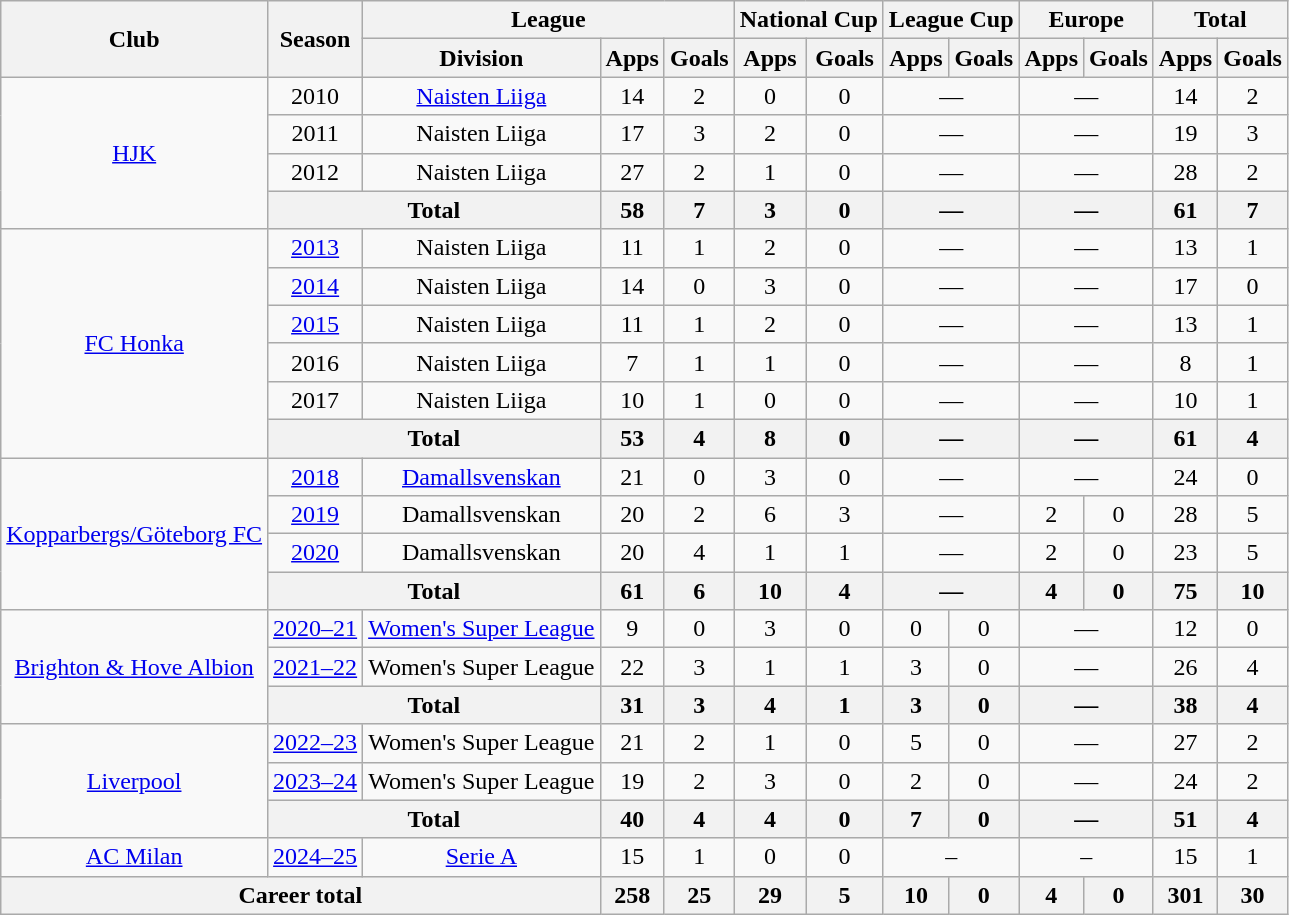<table class="wikitable" style="text-align: center">
<tr>
<th rowspan="2">Club</th>
<th rowspan="2">Season</th>
<th colspan="3">League</th>
<th colspan="2">National Cup</th>
<th colspan="2">League Cup</th>
<th colspan="2">Europe</th>
<th colspan="2">Total</th>
</tr>
<tr>
<th>Division</th>
<th>Apps</th>
<th>Goals</th>
<th>Apps</th>
<th>Goals</th>
<th>Apps</th>
<th>Goals</th>
<th>Apps</th>
<th>Goals</th>
<th>Apps</th>
<th>Goals</th>
</tr>
<tr>
<td rowspan="4"><a href='#'>HJK</a></td>
<td>2010</td>
<td><a href='#'>Naisten Liiga</a></td>
<td>14</td>
<td>2</td>
<td>0</td>
<td>0</td>
<td colspan="2">—</td>
<td colspan="2">—</td>
<td>14</td>
<td>2</td>
</tr>
<tr>
<td>2011</td>
<td>Naisten Liiga</td>
<td>17</td>
<td>3</td>
<td>2</td>
<td>0</td>
<td colspan="2">—</td>
<td colspan="2">—</td>
<td>19</td>
<td>3</td>
</tr>
<tr>
<td>2012</td>
<td>Naisten Liiga</td>
<td>27</td>
<td>2</td>
<td>1</td>
<td>0</td>
<td colspan="2">—</td>
<td colspan="2">—</td>
<td>28</td>
<td>2</td>
</tr>
<tr>
<th colspan="2">Total</th>
<th>58</th>
<th>7</th>
<th>3</th>
<th>0</th>
<th colspan="2">—</th>
<th colspan="2">—</th>
<th>61</th>
<th>7</th>
</tr>
<tr>
<td rowspan="6"><a href='#'>FC Honka</a></td>
<td><a href='#'>2013</a></td>
<td>Naisten Liiga</td>
<td>11</td>
<td>1</td>
<td>2</td>
<td>0</td>
<td colspan="2">—</td>
<td colspan="2">—</td>
<td>13</td>
<td>1</td>
</tr>
<tr>
<td><a href='#'>2014</a></td>
<td>Naisten Liiga</td>
<td>14</td>
<td>0</td>
<td>3</td>
<td>0</td>
<td colspan="2">—</td>
<td colspan="2">—</td>
<td>17</td>
<td>0</td>
</tr>
<tr>
<td><a href='#'>2015</a></td>
<td>Naisten Liiga</td>
<td>11</td>
<td>1</td>
<td>2</td>
<td>0</td>
<td colspan="2">—</td>
<td colspan="2">—</td>
<td>13</td>
<td>1</td>
</tr>
<tr>
<td>2016</td>
<td>Naisten Liiga</td>
<td>7</td>
<td>1</td>
<td>1</td>
<td>0</td>
<td colspan="2">—</td>
<td colspan="2">—</td>
<td>8</td>
<td>1</td>
</tr>
<tr>
<td>2017</td>
<td>Naisten Liiga</td>
<td>10</td>
<td>1</td>
<td>0</td>
<td>0</td>
<td colspan="2">—</td>
<td colspan="2">—</td>
<td>10</td>
<td>1</td>
</tr>
<tr>
<th colspan="2">Total</th>
<th>53</th>
<th>4</th>
<th>8</th>
<th>0</th>
<th colspan="2">—</th>
<th colspan="2">—</th>
<th>61</th>
<th>4</th>
</tr>
<tr>
<td rowspan="4"><a href='#'>Kopparbergs/Göteborg FC</a></td>
<td><a href='#'>2018</a></td>
<td><a href='#'>Damallsvenskan</a></td>
<td>21</td>
<td>0</td>
<td>3</td>
<td>0</td>
<td colspan=2>—</td>
<td colspan="2">—</td>
<td>24</td>
<td>0</td>
</tr>
<tr>
<td><a href='#'>2019</a></td>
<td>Damallsvenskan</td>
<td>20</td>
<td>2</td>
<td>6</td>
<td>3</td>
<td colspan=2>—</td>
<td>2</td>
<td>0</td>
<td>28</td>
<td>5</td>
</tr>
<tr>
<td><a href='#'>2020</a></td>
<td>Damallsvenskan</td>
<td>20</td>
<td>4</td>
<td>1</td>
<td>1</td>
<td colspan=2>—</td>
<td>2</td>
<td>0</td>
<td>23</td>
<td>5</td>
</tr>
<tr>
<th colspan="2">Total</th>
<th>61</th>
<th>6</th>
<th>10</th>
<th>4</th>
<th colspan=2>—</th>
<th>4</th>
<th>0</th>
<th>75</th>
<th>10</th>
</tr>
<tr>
<td rowspan="3"><a href='#'>Brighton & Hove Albion</a></td>
<td><a href='#'>2020–21</a></td>
<td><a href='#'>Women's Super League</a></td>
<td>9</td>
<td>0</td>
<td>3</td>
<td>0</td>
<td>0</td>
<td>0</td>
<td colspan="2">—</td>
<td>12</td>
<td>0</td>
</tr>
<tr>
<td><a href='#'>2021–22</a></td>
<td>Women's Super League</td>
<td>22</td>
<td>3</td>
<td>1</td>
<td>1</td>
<td>3</td>
<td>0</td>
<td colspan="2">—</td>
<td>26</td>
<td>4</td>
</tr>
<tr>
<th colspan="2">Total</th>
<th>31</th>
<th>3</th>
<th>4</th>
<th>1</th>
<th>3</th>
<th>0</th>
<th colspan=2>—</th>
<th>38</th>
<th>4</th>
</tr>
<tr>
<td rowspan="3"><a href='#'>Liverpool</a></td>
<td><a href='#'>2022–23</a></td>
<td>Women's Super League</td>
<td>21</td>
<td>2</td>
<td>1</td>
<td>0</td>
<td>5</td>
<td>0</td>
<td colspan="2">—</td>
<td>27</td>
<td>2</td>
</tr>
<tr>
<td><a href='#'>2023–24</a></td>
<td>Women's Super League</td>
<td>19</td>
<td>2</td>
<td>3</td>
<td>0</td>
<td>2</td>
<td>0</td>
<td colspan="2">—</td>
<td>24</td>
<td>2</td>
</tr>
<tr>
<th colspan="2">Total</th>
<th>40</th>
<th>4</th>
<th>4</th>
<th>0</th>
<th>7</th>
<th>0</th>
<th colspan="2">—</th>
<th>51</th>
<th>4</th>
</tr>
<tr>
<td><a href='#'>AC Milan</a></td>
<td><a href='#'>2024–25</a></td>
<td><a href='#'>Serie A</a></td>
<td>15</td>
<td>1</td>
<td>0</td>
<td>0</td>
<td colspan=2>–</td>
<td colspan=2>–</td>
<td>15</td>
<td>1</td>
</tr>
<tr>
<th colspan="3">Career total</th>
<th>258</th>
<th>25</th>
<th>29</th>
<th>5</th>
<th>10</th>
<th>0</th>
<th>4</th>
<th>0</th>
<th>301</th>
<th>30</th>
</tr>
</table>
